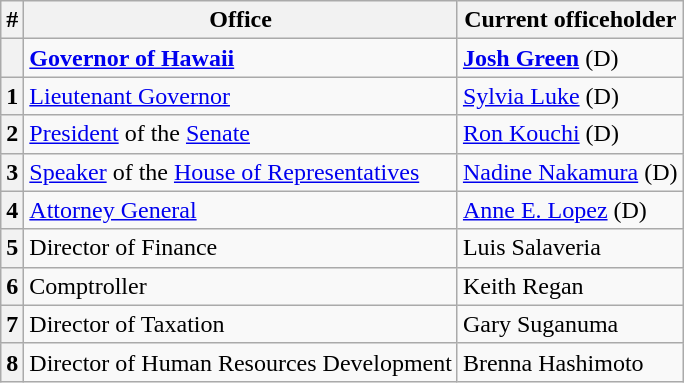<table class=wikitable>
<tr>
<th>#</th>
<th>Office</th>
<th>Current officeholder</th>
</tr>
<tr>
<th></th>
<td><strong><a href='#'>Governor of Hawaii</a></strong></td>
<td><strong><a href='#'>Josh Green</a></strong> (D)</td>
</tr>
<tr>
<th>1</th>
<td><a href='#'>Lieutenant Governor</a></td>
<td><a href='#'>Sylvia Luke</a> (D)</td>
</tr>
<tr>
<th>2</th>
<td><a href='#'>President</a> of the <a href='#'>Senate</a></td>
<td><a href='#'>Ron Kouchi</a> (D)</td>
</tr>
<tr>
<th>3</th>
<td><a href='#'>Speaker</a> of the <a href='#'>House of Representatives</a></td>
<td><a href='#'>Nadine Nakamura</a> (D)</td>
</tr>
<tr>
<th>4</th>
<td><a href='#'>Attorney General</a></td>
<td><a href='#'>Anne E. Lopez</a> (D)</td>
</tr>
<tr>
<th>5</th>
<td>Director of Finance</td>
<td>Luis Salaveria</td>
</tr>
<tr>
<th>6</th>
<td>Comptroller</td>
<td>Keith Regan</td>
</tr>
<tr>
<th>7</th>
<td>Director of Taxation</td>
<td>Gary Suganuma</td>
</tr>
<tr>
<th>8</th>
<td>Director of Human Resources Development</td>
<td>Brenna Hashimoto</td>
</tr>
</table>
